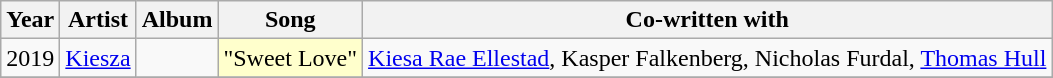<table class="wikitable">
<tr>
<th>Year</th>
<th>Artist</th>
<th>Album</th>
<th>Song</th>
<th>Co-written with</th>
</tr>
<tr>
<td>2019</td>
<td><a href='#'>Kiesza</a></td>
<td></td>
<td style="background:#ffffcc">"Sweet Love"</td>
<td><a href='#'>Kiesa Rae Ellestad</a>, Kasper Falkenberg, Nicholas Furdal, <a href='#'>Thomas Hull</a></td>
</tr>
<tr>
</tr>
</table>
